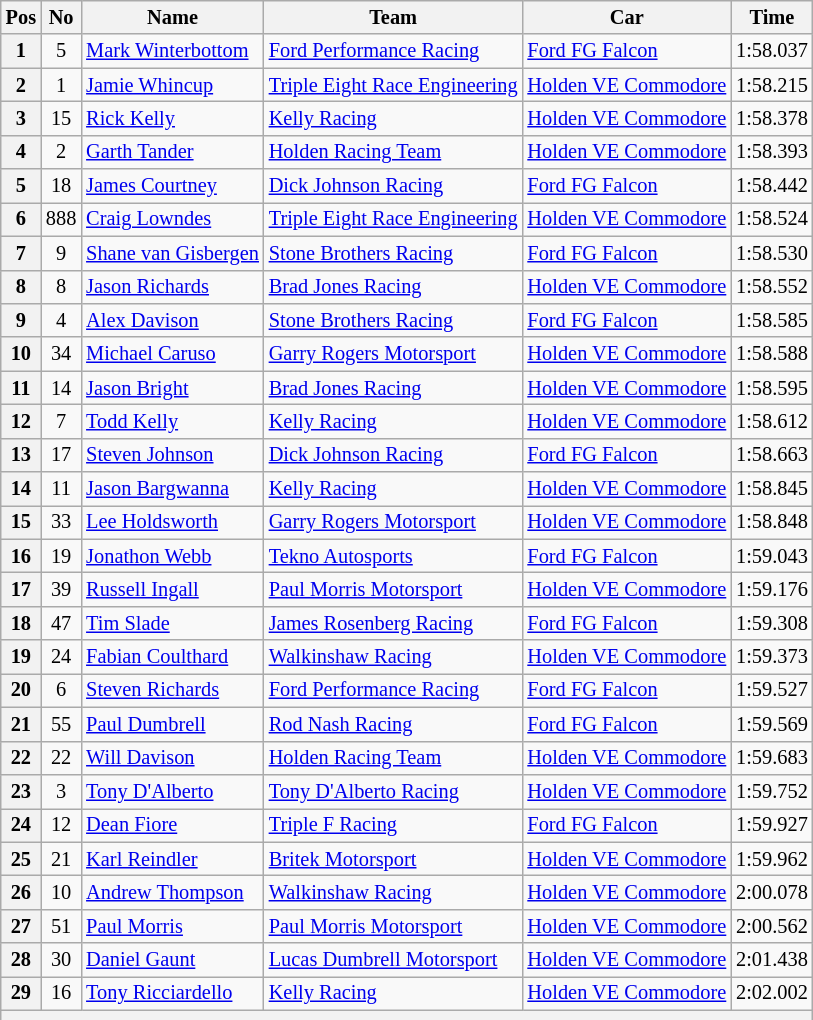<table class="wikitable" style="font-size: 85%;">
<tr>
<th>Pos</th>
<th>No</th>
<th>Name</th>
<th>Team</th>
<th>Car</th>
<th>Time</th>
</tr>
<tr>
<th>1</th>
<td align="center">5</td>
<td> <a href='#'>Mark Winterbottom</a></td>
<td><a href='#'>Ford Performance Racing</a></td>
<td><a href='#'>Ford FG Falcon</a></td>
<td>1:58.037</td>
</tr>
<tr>
<th>2</th>
<td align="center">1</td>
<td> <a href='#'>Jamie Whincup</a></td>
<td><a href='#'>Triple Eight Race Engineering</a></td>
<td><a href='#'>Holden VE Commodore</a></td>
<td>1:58.215</td>
</tr>
<tr>
<th>3</th>
<td align="center">15</td>
<td> <a href='#'>Rick Kelly</a></td>
<td><a href='#'>Kelly Racing</a></td>
<td><a href='#'>Holden VE Commodore</a></td>
<td>1:58.378</td>
</tr>
<tr>
<th>4</th>
<td align="center">2</td>
<td> <a href='#'>Garth Tander</a></td>
<td><a href='#'>Holden Racing Team</a></td>
<td><a href='#'>Holden VE Commodore</a></td>
<td>1:58.393</td>
</tr>
<tr>
<th>5</th>
<td align="center">18</td>
<td> <a href='#'>James Courtney</a></td>
<td><a href='#'>Dick Johnson Racing</a></td>
<td><a href='#'>Ford FG Falcon</a></td>
<td>1:58.442</td>
</tr>
<tr>
<th>6</th>
<td align="center">888</td>
<td> <a href='#'>Craig Lowndes</a></td>
<td><a href='#'>Triple Eight Race Engineering</a></td>
<td><a href='#'>Holden VE Commodore</a></td>
<td>1:58.524</td>
</tr>
<tr>
<th>7</th>
<td align="center">9</td>
<td> <a href='#'>Shane van Gisbergen</a></td>
<td><a href='#'>Stone Brothers Racing</a></td>
<td><a href='#'>Ford FG Falcon</a></td>
<td>1:58.530</td>
</tr>
<tr>
<th>8</th>
<td align="center">8</td>
<td> <a href='#'>Jason Richards</a></td>
<td><a href='#'>Brad Jones Racing</a></td>
<td><a href='#'>Holden VE Commodore</a></td>
<td>1:58.552</td>
</tr>
<tr>
<th>9</th>
<td align="center">4</td>
<td> <a href='#'>Alex Davison</a></td>
<td><a href='#'>Stone Brothers Racing</a></td>
<td><a href='#'>Ford FG Falcon</a></td>
<td>1:58.585</td>
</tr>
<tr>
<th>10</th>
<td align="center">34</td>
<td> <a href='#'>Michael Caruso</a></td>
<td><a href='#'>Garry Rogers Motorsport</a></td>
<td><a href='#'>Holden VE Commodore</a></td>
<td>1:58.588</td>
</tr>
<tr>
<th>11</th>
<td align="center">14</td>
<td> <a href='#'>Jason Bright</a></td>
<td><a href='#'>Brad Jones Racing</a></td>
<td><a href='#'>Holden VE Commodore</a></td>
<td>1:58.595</td>
</tr>
<tr>
<th>12</th>
<td align="center">7</td>
<td> <a href='#'>Todd Kelly</a></td>
<td><a href='#'>Kelly Racing</a></td>
<td><a href='#'>Holden VE Commodore</a></td>
<td>1:58.612</td>
</tr>
<tr>
<th>13</th>
<td align="center">17</td>
<td> <a href='#'>Steven Johnson</a></td>
<td><a href='#'>Dick Johnson Racing</a></td>
<td><a href='#'>Ford FG Falcon</a></td>
<td>1:58.663</td>
</tr>
<tr>
<th>14</th>
<td align="center">11</td>
<td> <a href='#'>Jason Bargwanna</a></td>
<td><a href='#'>Kelly Racing</a></td>
<td><a href='#'>Holden VE Commodore</a></td>
<td>1:58.845</td>
</tr>
<tr>
<th>15</th>
<td align="center">33</td>
<td> <a href='#'>Lee Holdsworth</a></td>
<td><a href='#'>Garry Rogers Motorsport</a></td>
<td><a href='#'>Holden VE Commodore</a></td>
<td>1:58.848</td>
</tr>
<tr>
<th>16</th>
<td align="center">19</td>
<td> <a href='#'>Jonathon Webb</a></td>
<td><a href='#'>Tekno Autosports</a></td>
<td><a href='#'>Ford FG Falcon</a></td>
<td>1:59.043</td>
</tr>
<tr>
<th>17</th>
<td align="center">39</td>
<td> <a href='#'>Russell Ingall</a></td>
<td><a href='#'>Paul Morris Motorsport</a></td>
<td><a href='#'>Holden VE Commodore</a></td>
<td>1:59.176</td>
</tr>
<tr>
<th>18</th>
<td align="center">47</td>
<td> <a href='#'>Tim Slade</a></td>
<td><a href='#'>James Rosenberg Racing</a></td>
<td><a href='#'>Ford FG Falcon</a></td>
<td>1:59.308</td>
</tr>
<tr>
<th>19</th>
<td align="center">24</td>
<td> <a href='#'>Fabian Coulthard</a></td>
<td><a href='#'>Walkinshaw Racing</a></td>
<td><a href='#'>Holden VE Commodore</a></td>
<td>1:59.373</td>
</tr>
<tr>
<th>20</th>
<td align="center">6</td>
<td> <a href='#'>Steven Richards</a></td>
<td><a href='#'>Ford Performance Racing</a></td>
<td><a href='#'>Ford FG Falcon</a></td>
<td>1:59.527</td>
</tr>
<tr>
<th>21</th>
<td align="center">55</td>
<td> <a href='#'>Paul Dumbrell</a></td>
<td><a href='#'>Rod Nash Racing</a></td>
<td><a href='#'>Ford FG Falcon</a></td>
<td>1:59.569</td>
</tr>
<tr>
<th>22</th>
<td align="center">22</td>
<td> <a href='#'>Will Davison</a></td>
<td><a href='#'>Holden Racing Team</a></td>
<td><a href='#'>Holden VE Commodore</a></td>
<td>1:59.683</td>
</tr>
<tr>
<th>23</th>
<td align="center">3</td>
<td> <a href='#'>Tony D'Alberto</a></td>
<td><a href='#'>Tony D'Alberto Racing</a></td>
<td><a href='#'>Holden VE Commodore</a></td>
<td>1:59.752</td>
</tr>
<tr>
<th>24</th>
<td align="center">12</td>
<td> <a href='#'>Dean Fiore</a></td>
<td><a href='#'>Triple F Racing</a></td>
<td><a href='#'>Ford FG Falcon</a></td>
<td>1:59.927</td>
</tr>
<tr>
<th>25</th>
<td align="center">21</td>
<td> <a href='#'>Karl Reindler</a></td>
<td><a href='#'>Britek Motorsport</a></td>
<td><a href='#'>Holden VE Commodore</a></td>
<td>1:59.962</td>
</tr>
<tr>
<th>26</th>
<td align="center">10</td>
<td> <a href='#'>Andrew Thompson</a></td>
<td><a href='#'>Walkinshaw Racing</a></td>
<td><a href='#'>Holden VE Commodore</a></td>
<td>2:00.078</td>
</tr>
<tr>
<th>27</th>
<td align="center">51</td>
<td> <a href='#'>Paul Morris</a></td>
<td><a href='#'>Paul Morris Motorsport</a></td>
<td><a href='#'>Holden VE Commodore</a></td>
<td>2:00.562</td>
</tr>
<tr>
<th>28</th>
<td align="center">30</td>
<td> <a href='#'>Daniel Gaunt</a></td>
<td><a href='#'>Lucas Dumbrell Motorsport</a></td>
<td><a href='#'>Holden VE Commodore</a></td>
<td>2:01.438</td>
</tr>
<tr>
<th>29</th>
<td align="center">16</td>
<td> <a href='#'>Tony Ricciardello</a></td>
<td><a href='#'>Kelly Racing</a></td>
<td><a href='#'>Holden VE Commodore</a></td>
<td>2:02.002</td>
</tr>
<tr>
<th colspan="6"></th>
</tr>
<tr>
</tr>
</table>
